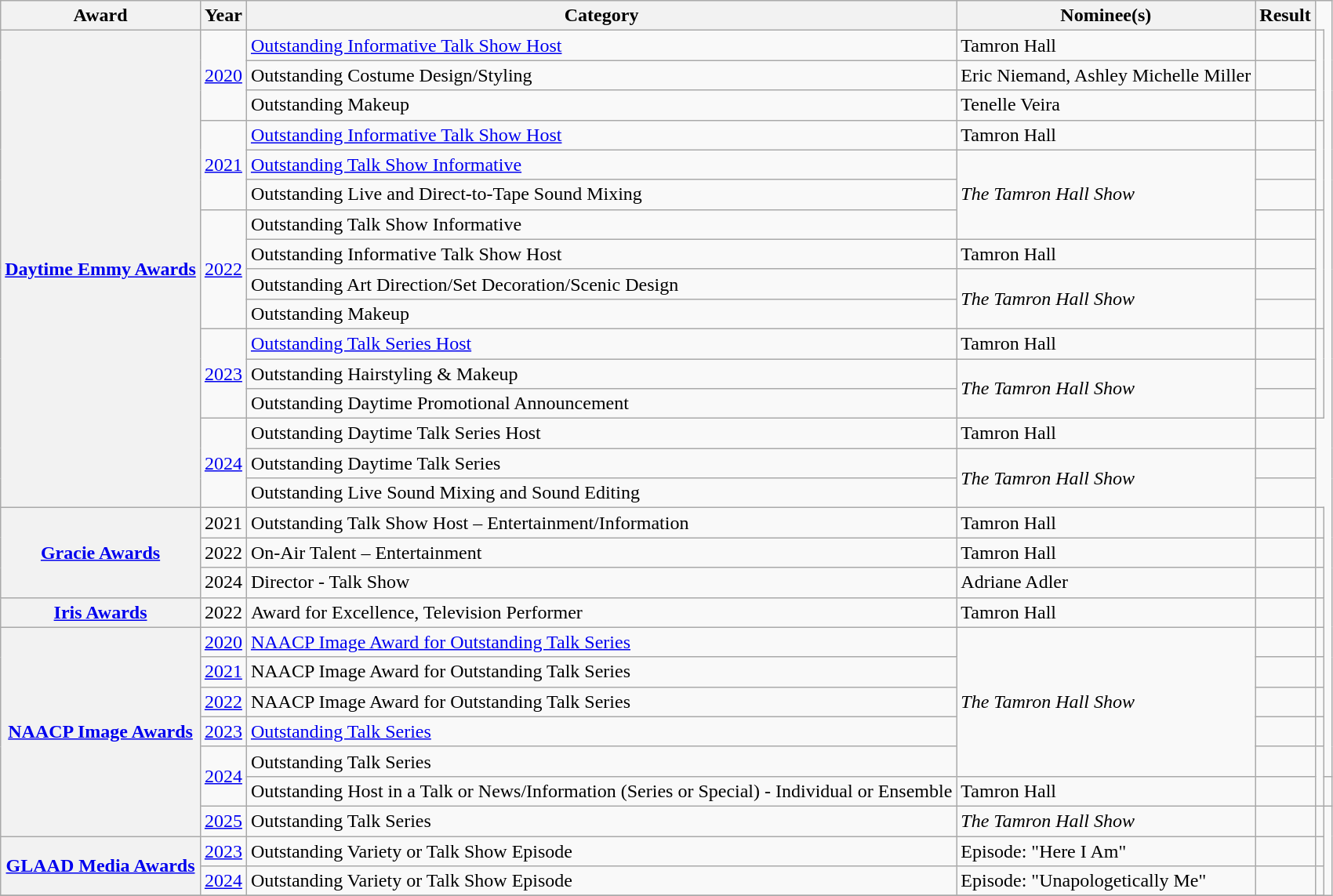<table class="wikitable sortable plainrowheaders">
<tr>
<th scope="col">Award</th>
<th scope="col">Year</th>
<th scope="col">Category</th>
<th scope="col">Nominee(s)</th>
<th scope="col">Result</th>
</tr>
<tr>
<th scope="row" rowspan="16"><a href='#'>Daytime Emmy Awards</a></th>
<td rowspan="3"><a href='#'>2020</a></td>
<td><a href='#'>Outstanding Informative Talk Show Host</a></td>
<td>Tamron Hall</td>
<td></td>
<td rowspan="3" style="text-align:center;"></td>
</tr>
<tr>
<td>Outstanding Costume Design/Styling</td>
<td>Eric Niemand, Ashley Michelle Miller</td>
<td></td>
</tr>
<tr>
<td>Outstanding Makeup</td>
<td>Tenelle Veira</td>
<td></td>
</tr>
<tr>
<td rowspan="3"><a href='#'>2021</a></td>
<td><a href='#'>Outstanding Informative Talk Show Host</a></td>
<td>Tamron Hall</td>
<td></td>
<td rowspan="3" style="text-align:center;"></td>
</tr>
<tr>
<td><a href='#'>Outstanding Talk Show Informative</a></td>
<td rowspan=3><em>The Tamron Hall Show</em></td>
<td></td>
</tr>
<tr>
<td>Outstanding Live and Direct-to-Tape Sound Mixing</td>
<td></td>
</tr>
<tr>
<td rowspan="4"><a href='#'>2022</a></td>
<td>Outstanding Talk Show Informative</td>
<td></td>
<td rowspan="4" style="text-align:center;"></td>
</tr>
<tr>
<td>Outstanding Informative Talk Show Host</td>
<td>Tamron Hall</td>
<td></td>
</tr>
<tr>
<td>Outstanding Art Direction/Set Decoration/Scenic Design</td>
<td rowspan=2><em>The Tamron Hall Show</em></td>
<td></td>
</tr>
<tr>
<td>Outstanding Makeup</td>
<td></td>
</tr>
<tr>
<td rowspan="3"><a href='#'>2023</a></td>
<td><a href='#'>Outstanding Talk Series Host</a></td>
<td>Tamron Hall</td>
<td></td>
<td rowspan="3" style="text-align:center;"></td>
</tr>
<tr>
<td>Outstanding Hairstyling & Makeup</td>
<td rowspan=2><em>The Tamron Hall Show</em></td>
<td></td>
</tr>
<tr>
<td>Outstanding Daytime Promotional Announcement</td>
<td></td>
</tr>
<tr>
<td rowspan="3"><a href='#'>2024</a></td>
<td>Outstanding Daytime Talk Series Host</td>
<td>Tamron Hall</td>
<td></td>
</tr>
<tr>
<td>Outstanding Daytime Talk Series</td>
<td rowspan=2><em>The Tamron Hall Show</em></td>
<td></td>
</tr>
<tr>
<td>Outstanding Live Sound Mixing and Sound Editing</td>
<td></td>
</tr>
<tr>
<th scope="row" rowspan="3"><a href='#'>Gracie Awards</a></th>
<td>2021</td>
<td>Outstanding Talk Show Host – Entertainment/Information</td>
<td>Tamron Hall</td>
<td></td>
<td style="text-align:center;"></td>
</tr>
<tr>
<td>2022</td>
<td>On-Air Talent – Entertainment</td>
<td>Tamron Hall</td>
<td></td>
<td style="text-align:center;"></td>
</tr>
<tr>
<td>2024</td>
<td>Director - Talk Show</td>
<td>Adriane Adler</td>
<td></td>
<td style="text-align:center;"></td>
</tr>
<tr>
<th scope="row"><a href='#'>Iris Awards</a></th>
<td>2022</td>
<td>Award for Excellence, Television Performer</td>
<td>Tamron Hall</td>
<td></td>
<td style="text-align:center;"></td>
</tr>
<tr>
<th scope="row" rowspan="7"><a href='#'>NAACP Image Awards</a></th>
<td><a href='#'>2020</a></td>
<td><a href='#'>NAACP Image Award for Outstanding Talk Series</a></td>
<td rowspan=5><em>The Tamron Hall Show</em></td>
<td></td>
<td style="text-align:center;"></td>
</tr>
<tr>
<td><a href='#'>2021</a></td>
<td>NAACP Image Award for Outstanding Talk Series</td>
<td></td>
<td style="text-align:center;"></td>
</tr>
<tr>
<td><a href='#'>2022</a></td>
<td>NAACP Image Award for Outstanding Talk Series</td>
<td></td>
<td style="text-align:center;"></td>
</tr>
<tr>
<td><a href='#'>2023</a></td>
<td><a href='#'>Outstanding Talk Series</a></td>
<td></td>
<td style="text-align:center;"></td>
</tr>
<tr>
<td rowspan="2"><a href='#'>2024</a></td>
<td>Outstanding Talk Series</td>
<td></td>
<td rowspan="2" style="text-align:center;"></td>
</tr>
<tr>
<td>Outstanding Host in a Talk or News/Information (Series or Special) - Individual or Ensemble</td>
<td>Tamron Hall</td>
<td></td>
<td style="text-align:center;"></td>
</tr>
<tr>
<td rowspan="1"><a href='#'>2025</a></td>
<td>Outstanding Talk Series</td>
<td><em>The Tamron Hall Show</em></td>
<td></td>
<td rowspan="1" style="text-align:center;"></td>
</tr>
<tr>
<th scope="row" rowspan="2"><a href='#'>GLAAD Media Awards</a></th>
<td><a href='#'>2023</a></td>
<td>Outstanding Variety or Talk Show Episode</td>
<td>Episode: "Here I Am"</td>
<td></td>
<td style="text-align:center;"></td>
</tr>
<tr>
<td><a href='#'>2024</a></td>
<td>Outstanding Variety or Talk Show Episode</td>
<td>Episode: "Unapologetically Me"</td>
<td></td>
<td style="text-align:center;"></td>
</tr>
<tr>
</tr>
</table>
